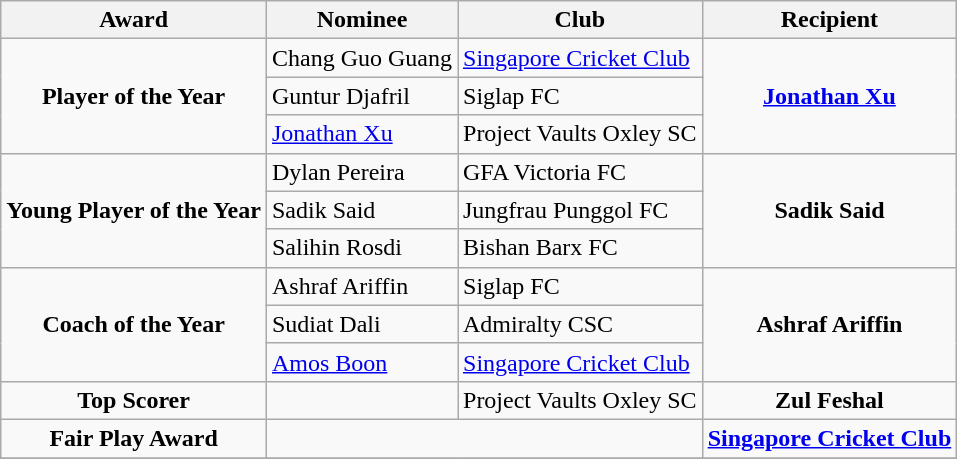<table class="wikitable" style="font-size:100%">
<tr>
<th>Award</th>
<th>Nominee</th>
<th>Club</th>
<th>Recipient</th>
</tr>
<tr>
<td align="center" rowspan="3"><strong>Player of the Year</strong></td>
<td>Chang Guo Guang</td>
<td><a href='#'>Singapore Cricket Club</a></td>
<td align="center" rowspan="3"><strong><a href='#'>Jonathan Xu</a></strong></td>
</tr>
<tr>
<td>Guntur Djafril</td>
<td>Siglap FC</td>
</tr>
<tr>
<td><a href='#'>Jonathan Xu</a></td>
<td>Project Vaults Oxley SC</td>
</tr>
<tr>
<td align="center" rowspan="3"><strong>Young Player of the Year</strong></td>
<td>Dylan Pereira</td>
<td>GFA Victoria FC</td>
<td align="center" rowspan="3"><strong>Sadik Said</strong></td>
</tr>
<tr>
<td>Sadik Said</td>
<td>Jungfrau Punggol FC</td>
</tr>
<tr>
<td>Salihin Rosdi</td>
<td>Bishan Barx FC</td>
</tr>
<tr>
<td align="center" rowspan="3"><strong>Coach of the Year</strong></td>
<td>Ashraf Ariffin</td>
<td>Siglap FC</td>
<td align="center" rowspan="3"><strong>Ashraf Ariffin</strong></td>
</tr>
<tr>
<td>Sudiat Dali</td>
<td>Admiralty CSC</td>
</tr>
<tr>
<td><a href='#'>Amos Boon</a></td>
<td><a href='#'>Singapore Cricket Club</a></td>
</tr>
<tr>
<td align="center"><strong>Top Scorer</strong></td>
<td></td>
<td>Project Vaults Oxley SC</td>
<td align="center"><strong>Zul Feshal</strong></td>
</tr>
<tr>
<td align="center"><strong>Fair Play Award</strong></td>
<td colspan="2"></td>
<td align="center"><strong><a href='#'>Singapore Cricket Club</a></strong></td>
</tr>
<tr>
</tr>
</table>
